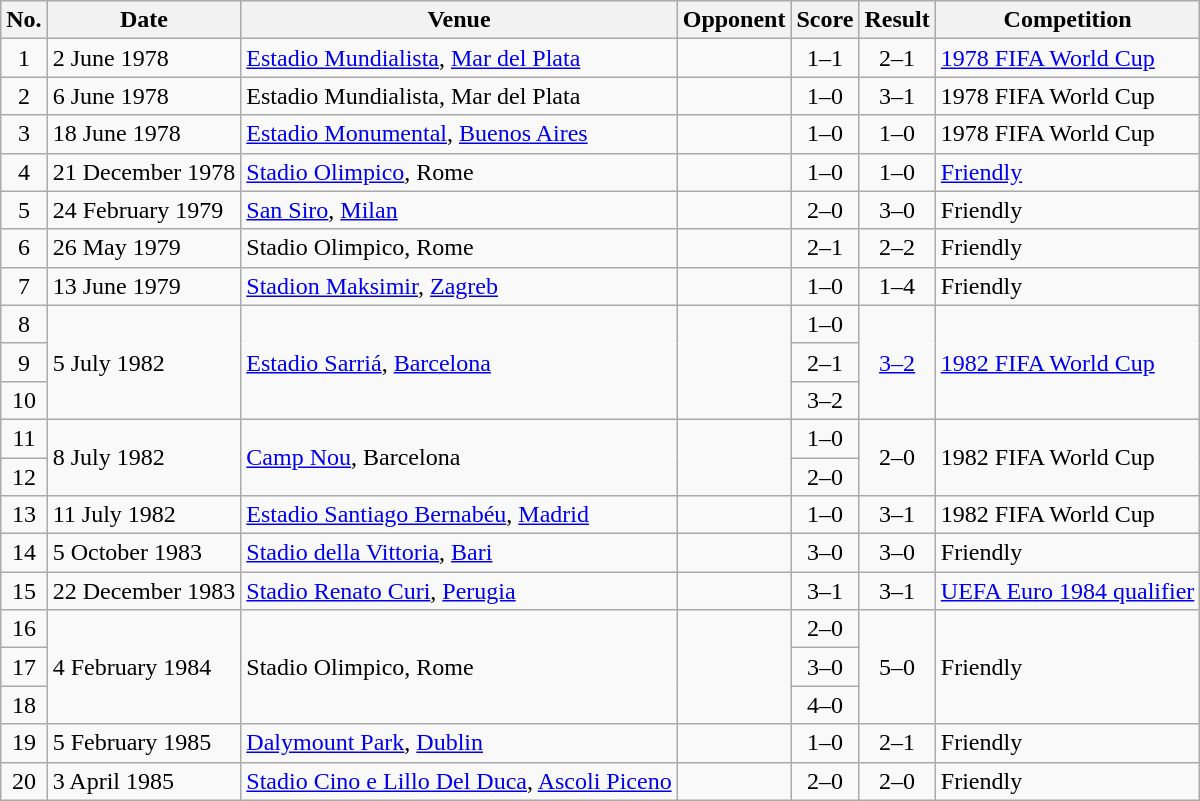<table class="wikitable sortable">
<tr>
<th scope="col">No.</th>
<th scope="col">Date</th>
<th scope="col">Venue</th>
<th scope="col">Opponent</th>
<th scope="col">Score</th>
<th scope="col">Result</th>
<th scope="col">Competition</th>
</tr>
<tr>
<td align="center">1</td>
<td>2 June 1978</td>
<td><a href='#'>Estadio Mundialista</a>, <a href='#'>Mar del Plata</a></td>
<td></td>
<td align="center">1–1</td>
<td align="center">2–1</td>
<td><a href='#'>1978 FIFA World Cup</a></td>
</tr>
<tr>
<td align="center">2</td>
<td>6 June 1978</td>
<td>Estadio Mundialista, Mar del Plata</td>
<td></td>
<td align="center">1–0</td>
<td align="center">3–1</td>
<td>1978 FIFA World Cup</td>
</tr>
<tr>
<td align="center">3</td>
<td>18 June 1978</td>
<td><a href='#'>Estadio Monumental</a>, <a href='#'>Buenos Aires</a></td>
<td></td>
<td align="center">1–0</td>
<td align="center">1–0</td>
<td>1978 FIFA World Cup</td>
</tr>
<tr>
<td align="center">4</td>
<td>21 December 1978</td>
<td><a href='#'>Stadio Olimpico</a>, Rome</td>
<td></td>
<td align="center">1–0</td>
<td align="center">1–0</td>
<td><a href='#'>Friendly</a></td>
</tr>
<tr>
<td align="center">5</td>
<td>24 February 1979</td>
<td><a href='#'>San Siro</a>, <a href='#'>Milan</a></td>
<td></td>
<td align="center">2–0</td>
<td align="center">3–0</td>
<td>Friendly</td>
</tr>
<tr>
<td align="center">6</td>
<td>26 May 1979</td>
<td>Stadio Olimpico, Rome</td>
<td></td>
<td align="center">2–1</td>
<td align="center">2–2</td>
<td>Friendly</td>
</tr>
<tr>
<td align="center">7</td>
<td>13 June 1979</td>
<td><a href='#'>Stadion Maksimir</a>, <a href='#'>Zagreb</a></td>
<td></td>
<td align="center">1–0</td>
<td align="center">1–4</td>
<td>Friendly</td>
</tr>
<tr>
<td align="center">8</td>
<td rowspan="3">5 July 1982</td>
<td rowspan="3"><a href='#'>Estadio Sarriá</a>, <a href='#'>Barcelona</a></td>
<td rowspan="3"></td>
<td align="center">1–0</td>
<td rowspan="3" align="center"><a href='#'>3–2</a></td>
<td rowspan="3"><a href='#'>1982 FIFA World Cup</a></td>
</tr>
<tr>
<td align="center">9</td>
<td align="center">2–1</td>
</tr>
<tr>
<td align="center">10</td>
<td align="center">3–2</td>
</tr>
<tr>
<td align="center">11</td>
<td rowspan="2">8 July 1982</td>
<td rowspan="2"><a href='#'>Camp Nou</a>, Barcelona</td>
<td rowspan="2"></td>
<td align="center">1–0</td>
<td rowspan="2" align="center">2–0</td>
<td rowspan="2">1982 FIFA World Cup</td>
</tr>
<tr>
<td align="center">12</td>
<td align="center">2–0</td>
</tr>
<tr>
<td align="center">13</td>
<td>11 July 1982</td>
<td><a href='#'>Estadio Santiago Bernabéu</a>, <a href='#'>Madrid</a></td>
<td></td>
<td align="center">1–0</td>
<td align="center">3–1</td>
<td>1982 FIFA World Cup</td>
</tr>
<tr>
<td align="center">14</td>
<td>5 October 1983</td>
<td><a href='#'>Stadio della Vittoria</a>, <a href='#'>Bari</a></td>
<td></td>
<td align="center">3–0</td>
<td align="center">3–0</td>
<td>Friendly</td>
</tr>
<tr>
<td align="center">15</td>
<td>22 December 1983</td>
<td><a href='#'>Stadio Renato Curi</a>, <a href='#'>Perugia</a></td>
<td></td>
<td align="center">3–1</td>
<td align="center">3–1</td>
<td><a href='#'>UEFA Euro 1984 qualifier</a></td>
</tr>
<tr>
<td align="center">16</td>
<td rowspan="3">4 February 1984</td>
<td rowspan="3">Stadio Olimpico, Rome</td>
<td rowspan="3"></td>
<td align="center">2–0</td>
<td rowspan="3" align="center">5–0</td>
<td rowspan="3">Friendly</td>
</tr>
<tr>
<td align="center">17</td>
<td align="center">3–0</td>
</tr>
<tr>
<td align="center">18</td>
<td align="center">4–0</td>
</tr>
<tr>
<td align="center">19</td>
<td>5 February 1985</td>
<td><a href='#'>Dalymount Park</a>, <a href='#'>Dublin</a></td>
<td></td>
<td align="center">1–0</td>
<td align="center">2–1</td>
<td>Friendly</td>
</tr>
<tr>
<td align="center">20</td>
<td>3 April 1985</td>
<td><a href='#'>Stadio Cino e Lillo Del Duca</a>, <a href='#'>Ascoli Piceno</a></td>
<td></td>
<td align="center">2–0</td>
<td align="center">2–0</td>
<td>Friendly</td>
</tr>
</table>
